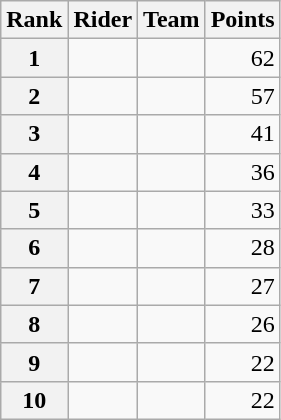<table class="wikitable" margin-bottom:0;">
<tr>
<th scope="col">Rank</th>
<th scope="col">Rider</th>
<th scope="col">Team</th>
<th scope="col">Points</th>
</tr>
<tr>
<th scope="row">1</th>
<td> </td>
<td></td>
<td align="right">62</td>
</tr>
<tr>
<th scope="row">2</th>
<td> </td>
<td></td>
<td align="right">57</td>
</tr>
<tr>
<th scope="row">3</th>
<td> </td>
<td></td>
<td align="right">41</td>
</tr>
<tr>
<th scope="row">4</th>
<td></td>
<td></td>
<td align="right">36</td>
</tr>
<tr>
<th scope="row">5</th>
<td></td>
<td></td>
<td align="right">33</td>
</tr>
<tr>
<th scope="row">6</th>
<td> </td>
<td></td>
<td align="right">28</td>
</tr>
<tr>
<th scope="row">7</th>
<td></td>
<td></td>
<td align="right">27</td>
</tr>
<tr>
<th scope="row">8</th>
<td></td>
<td></td>
<td align="right">26</td>
</tr>
<tr>
<th scope="row">9</th>
<td> </td>
<td></td>
<td align="right">22</td>
</tr>
<tr>
<th scope="row">10</th>
<td></td>
<td></td>
<td align="right">22</td>
</tr>
</table>
